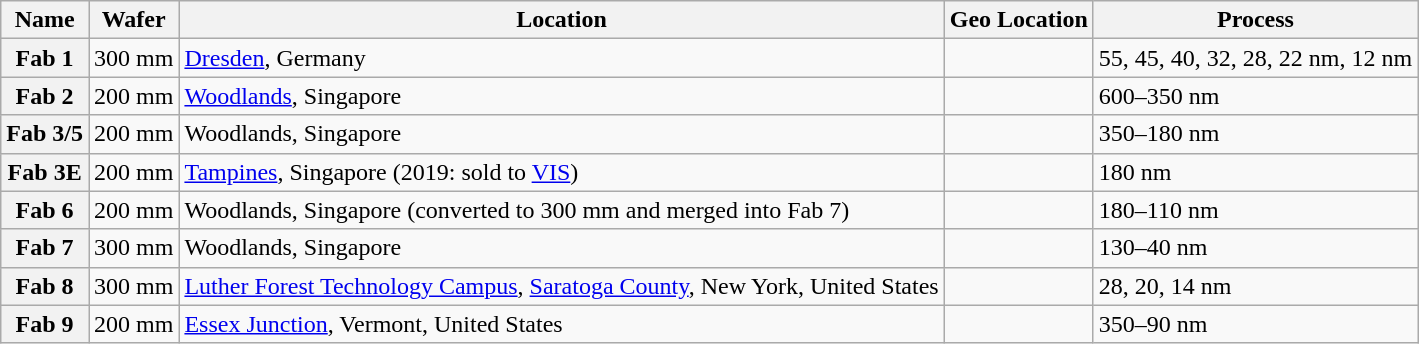<table class="wikitable">
<tr>
<th>Name</th>
<th>Wafer</th>
<th>Location</th>
<th>Geo Location</th>
<th>Process</th>
</tr>
<tr>
<th>Fab 1</th>
<td>300 mm</td>
<td><a href='#'>Dresden</a>, Germany</td>
<td></td>
<td>55, 45, 40, 32, 28, 22 nm, 12 nm</td>
</tr>
<tr>
<th>Fab 2</th>
<td>200 mm</td>
<td><a href='#'>Woodlands</a>, Singapore</td>
<td></td>
<td>600–350 nm</td>
</tr>
<tr>
<th>Fab 3/5</th>
<td>200 mm</td>
<td>Woodlands, Singapore</td>
<td></td>
<td>350–180 nm</td>
</tr>
<tr>
<th>Fab 3E</th>
<td>200 mm</td>
<td><a href='#'>Tampines</a>, Singapore (2019: sold to <a href='#'>VIS</a>)</td>
<td></td>
<td>180 nm</td>
</tr>
<tr>
<th>Fab 6</th>
<td>200 mm</td>
<td>Woodlands, Singapore (converted to 300 mm and merged into Fab 7)</td>
<td></td>
<td>180–110 nm</td>
</tr>
<tr>
<th>Fab 7</th>
<td>300 mm</td>
<td>Woodlands, Singapore</td>
<td></td>
<td>130–40 nm</td>
</tr>
<tr>
<th>Fab 8</th>
<td>300 mm</td>
<td><a href='#'>Luther Forest Technology Campus</a>, <a href='#'>Saratoga County</a>, New York, United States</td>
<td></td>
<td>28, 20, 14 nm</td>
</tr>
<tr>
<th>Fab 9</th>
<td>200 mm</td>
<td><a href='#'>Essex Junction</a>, Vermont, United States</td>
<td></td>
<td>350–90 nm</td>
</tr>
</table>
